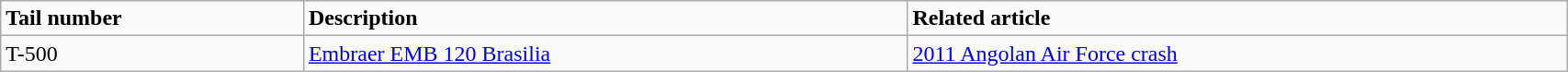<table class="wikitable" width="90%">
<tr>
<td><strong>Tail number</strong></td>
<td><strong>Description</strong></td>
<td><strong>Related article</strong></td>
</tr>
<tr>
<td>T-500</td>
<td><a href='#'>Embraer EMB 120 Brasilia</a></td>
<td><a href='#'>2011 Angolan Air Force crash</a></td>
</tr>
</table>
